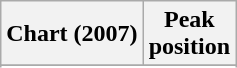<table class="wikitable">
<tr>
<th>Chart (2007)</th>
<th>Peak<br>position</th>
</tr>
<tr>
</tr>
<tr>
</tr>
</table>
